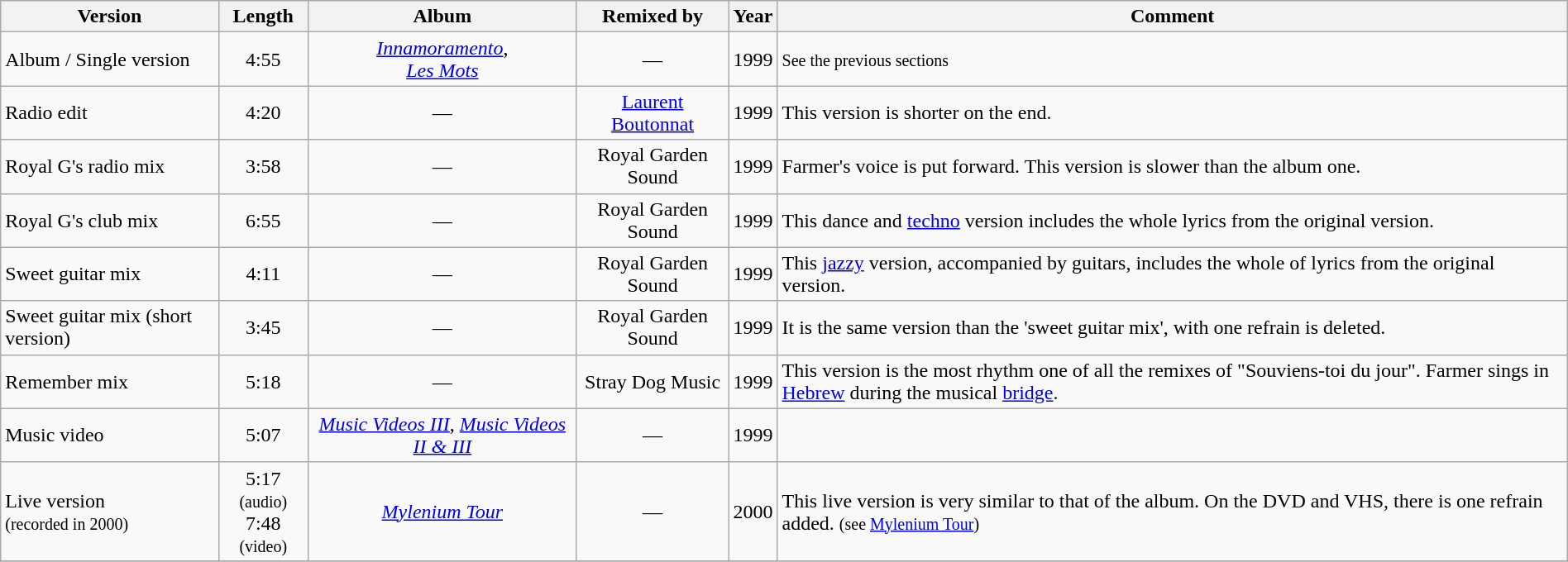<table class="wikitable sortable" width="100%" border="1">
<tr>
<th>Version</th>
<th>Length</th>
<th>Album</th>
<th>Remixed by</th>
<th>Year</th>
<th>Comment</th>
</tr>
<tr>
<td>Album / Single version</td>
<td align="center">4:55</td>
<td align="center"><em><a href='#'>Innamoramento</a></em>,<br> <em><a href='#'>Les Mots</a></em></td>
<td align="center">—</td>
<td align="center">1999</td>
<td><small>See the previous sections</small></td>
</tr>
<tr>
<td>Radio edit</td>
<td align="center">4:20</td>
<td align="center">—</td>
<td align="center"><a href='#'>Laurent Boutonnat</a></td>
<td align="center">1999</td>
<td>This version is shorter on the end.</td>
</tr>
<tr>
<td>Royal G's radio mix</td>
<td align="center">3:58</td>
<td align="center">—</td>
<td align="center">Royal Garden Sound</td>
<td align="center">1999</td>
<td>Farmer's voice is put forward. This version is slower than the album one.</td>
</tr>
<tr>
<td>Royal G's club mix</td>
<td align="center">6:55</td>
<td align="center">—</td>
<td align="center">Royal Garden Sound</td>
<td align="center">1999</td>
<td>This dance and <a href='#'>techno</a> version includes the whole lyrics from the original version.</td>
</tr>
<tr>
<td>Sweet guitar mix</td>
<td align="center">4:11</td>
<td align="center">—</td>
<td align="center">Royal Garden Sound</td>
<td align="center">1999</td>
<td>This <a href='#'>jazzy</a> version, accompanied by guitars, includes the whole of lyrics from the original version.</td>
</tr>
<tr>
<td>Sweet guitar mix (short version)</td>
<td align="center">3:45</td>
<td align="center">—</td>
<td align="center">Royal Garden Sound</td>
<td align="center">1999</td>
<td>It is the same version than the 'sweet guitar mix', with one refrain is deleted.</td>
</tr>
<tr>
<td>Remember mix</td>
<td align="center">5:18</td>
<td align="center">—</td>
<td align="center">Stray Dog Music</td>
<td align="center">1999</td>
<td>This version is the most rhythm one of all the remixes of "Souviens-toi du jour". Farmer sings in <a href='#'>Hebrew</a> during the musical <a href='#'>bridge</a>.</td>
</tr>
<tr>
<td>Music video</td>
<td align="center">5:07</td>
<td align="center"><em><a href='#'>Music Videos III</a></em>, <em><a href='#'>Music Videos II & III</a></em></td>
<td align="center">—</td>
<td align="center">1999</td>
<td></td>
</tr>
<tr>
<td>Live version <br><small>(recorded in 2000)</small></td>
<td align="center">5:17 <small>(audio)</small> <br> 7:48 <small>(video)</small></td>
<td align="center"><em><a href='#'>Mylenium Tour</a></em></td>
<td align="center">—</td>
<td align="center">2000</td>
<td>This live version is very similar to that of the album. On the DVD and VHS, there is one refrain added. <small>(see <a href='#'>Mylenium Tour</a>)</small></td>
</tr>
<tr>
</tr>
</table>
